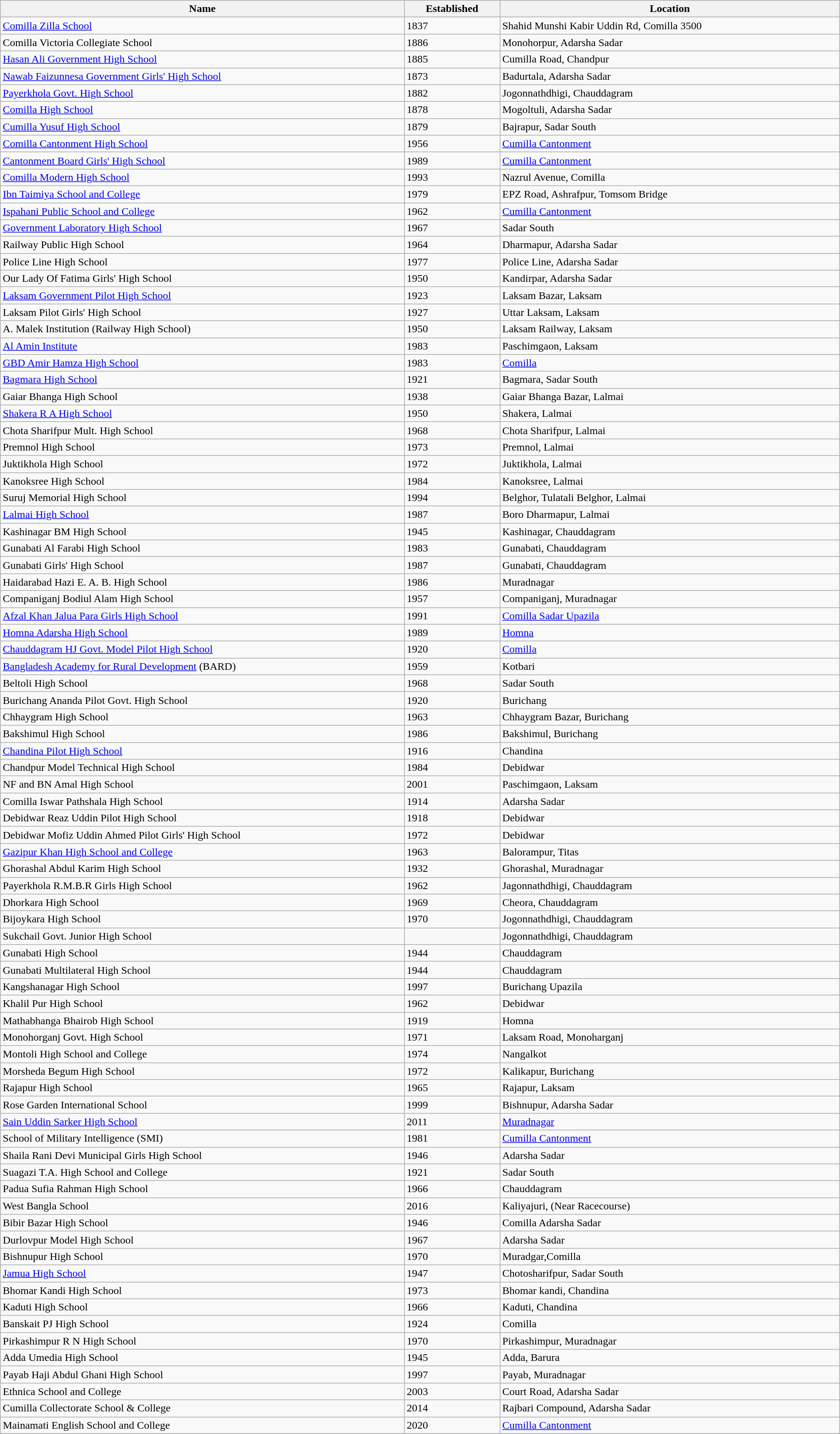<table class="wikitable sortable" style="width:100%; ;">
<tr>
<th>Name</th>
<th>Established</th>
<th>Location</th>
</tr>
<tr>
<td><a href='#'>Comilla Zilla School</a></td>
<td>1837</td>
<td>Shahid Munshi Kabir Uddin Rd, Comilla 3500</td>
</tr>
<tr>
<td>Comilla Victoria Collegiate School</td>
<td>1886</td>
<td>Monohorpur, Adarsha Sadar</td>
</tr>
<tr>
<td><a href='#'>Hasan Ali Government High School</a></td>
<td>1885</td>
<td>Cumilla Road, Chandpur</td>
</tr>
<tr>
<td><a href='#'>Nawab Faizunnesa Government Girls' High School</a></td>
<td>1873</td>
<td>Badurtala, Adarsha Sadar</td>
</tr>
<tr>
<td><a href='#'>Payerkhola Govt. High School</a></td>
<td>1882</td>
<td>Jogonnathdhigi, Chauddagram</td>
</tr>
<tr>
<td><a href='#'>Comilla High School</a></td>
<td>1878</td>
<td>Mogoltuli, Adarsha Sadar</td>
</tr>
<tr>
<td><a href='#'>Cumilla Yusuf High School</a></td>
<td>1879</td>
<td>Bajrapur, Sadar South</td>
</tr>
<tr>
<td><a href='#'>Comilla Cantonment High School</a></td>
<td>1956</td>
<td><a href='#'>Cumilla Cantonment</a></td>
</tr>
<tr>
<td><a href='#'>Cantonment Board Girls' High School</a></td>
<td>1989</td>
<td><a href='#'>Cumilla Cantonment</a></td>
</tr>
<tr>
<td><a href='#'>Comilla Modern High School</a></td>
<td>1993</td>
<td>Nazrul Avenue, Comilla</td>
</tr>
<tr>
<td><a href='#'>Ibn Taimiya School and College</a></td>
<td>1979</td>
<td>EPZ Road, Ashrafpur, Tomsom Bridge</td>
</tr>
<tr>
<td><a href='#'>Ispahani Public School and College</a></td>
<td>1962</td>
<td><a href='#'>Cumilla Cantonment</a></td>
</tr>
<tr>
<td><a href='#'>Government Laboratory High School</a></td>
<td>1967</td>
<td>Sadar South</td>
</tr>
<tr>
<td>Railway Public High School</td>
<td>1964</td>
<td>Dharmapur, Adarsha Sadar</td>
</tr>
<tr>
<td>Police Line High School</td>
<td>1977</td>
<td>Police Line, Adarsha Sadar</td>
</tr>
<tr>
<td>Our Lady Of Fatima Girls' High School</td>
<td>1950</td>
<td>Kandirpar, Adarsha Sadar</td>
</tr>
<tr>
<td><a href='#'>Laksam Government Pilot High School</a></td>
<td>1923</td>
<td>Laksam Bazar, Laksam</td>
</tr>
<tr>
<td>Laksam Pilot Girls' High School</td>
<td>1927</td>
<td>Uttar Laksam, Laksam</td>
</tr>
<tr>
<td>A. Malek Institution (Railway High School)</td>
<td>1950</td>
<td>Laksam Railway, Laksam</td>
</tr>
<tr>
<td><a href='#'>Al Amin Institute</a></td>
<td>1983</td>
<td>Paschimgaon, Laksam</td>
</tr>
<tr>
<td><a href='#'>GBD Amir Hamza High School</a></td>
<td>1983</td>
<td><a href='#'>Comilla</a></td>
</tr>
<tr>
<td><a href='#'>Bagmara High School</a></td>
<td>1921</td>
<td>Bagmara, Sadar South</td>
</tr>
<tr>
<td>Gaiar Bhanga High School</td>
<td>1938</td>
<td>Gaiar Bhanga Bazar, Lalmai</td>
</tr>
<tr>
<td><a href='#'>Shakera R A High School</a></td>
<td>1950</td>
<td>Shakera, Lalmai</td>
</tr>
<tr>
<td>Chota Sharifpur Mult. High School</td>
<td>1968</td>
<td>Chota Sharifpur, Lalmai</td>
</tr>
<tr>
<td>Premnol High School</td>
<td>1973</td>
<td>Premnol, Lalmai</td>
</tr>
<tr>
<td>Juktikhola High School</td>
<td>1972</td>
<td>Juktikhola, Lalmai</td>
</tr>
<tr>
<td>Kanoksree High School</td>
<td>1984</td>
<td>Kanoksree, Lalmai</td>
</tr>
<tr>
<td>Suruj Memorial High School</td>
<td>1994</td>
<td>Belghor, Tulatali Belghor, Lalmai</td>
</tr>
<tr>
<td><a href='#'>Lalmai High School</a></td>
<td>1987</td>
<td>Boro Dharmapur, Lalmai</td>
</tr>
<tr>
<td>Kashinagar BM High School</td>
<td>1945</td>
<td>Kashinagar, Chauddagram</td>
</tr>
<tr>
<td>Gunabati Al Farabi High School</td>
<td>1983</td>
<td>Gunabati, Chauddagram</td>
</tr>
<tr>
<td>Gunabati Girls' High School</td>
<td>1987</td>
<td>Gunabati, Chauddagram</td>
</tr>
<tr>
<td>Haidarabad Hazi E. A. B. High School</td>
<td>1986</td>
<td>Muradnagar</td>
</tr>
<tr>
<td>Companiganj Bodiul Alam High School</td>
<td>1957</td>
<td>Companiganj, Muradnagar</td>
</tr>
<tr>
<td><a href='#'>Afzal Khan Jalua Para Girls High School</a></td>
<td>1991</td>
<td><a href='#'>Comilla Sadar Upazila</a></td>
</tr>
<tr>
<td><a href='#'>Homna Adarsha High School</a></td>
<td>1989</td>
<td><a href='#'>Homna</a></td>
</tr>
<tr>
<td><a href='#'>Chauddagram HJ Govt. Model Pilot High School</a></td>
<td>1920</td>
<td><a href='#'>Comilla</a></td>
</tr>
<tr>
<td><a href='#'>Bangladesh Academy for Rural Development</a> (BARD)</td>
<td>1959</td>
<td>Kotbari</td>
</tr>
<tr>
<td>Beltoli High School</td>
<td>1968</td>
<td>Sadar South</td>
</tr>
<tr>
<td>Burichang Ananda Pilot Govt. High School</td>
<td>1920</td>
<td>Burichang</td>
</tr>
<tr>
<td>Chhaygram High School</td>
<td>1963</td>
<td>Chhaygram Bazar, Burichang</td>
</tr>
<tr>
<td>Bakshimul High School</td>
<td>1986</td>
<td>Bakshimul, Burichang</td>
</tr>
<tr>
<td><a href='#'>Chandina Pilot High School</a></td>
<td>1916</td>
<td>Chandina</td>
</tr>
<tr>
<td>Chandpur Model Technical High School</td>
<td>1984</td>
<td>Debidwar</td>
</tr>
<tr>
<td>NF and BN Amal High School</td>
<td>2001</td>
<td>Paschimgaon, Laksam</td>
</tr>
<tr>
<td>Comilla Iswar Pathshala High School</td>
<td>1914</td>
<td>Adarsha Sadar</td>
</tr>
<tr>
<td>Debidwar Reaz Uddin Pilot High School</td>
<td>1918</td>
<td>Debidwar</td>
</tr>
<tr>
<td>Debidwar Mofiz Uddin Ahmed Pilot Girls' High School</td>
<td>1972</td>
<td>Debidwar</td>
</tr>
<tr>
<td><a href='#'>Gazipur Khan High School and College</a></td>
<td>1963</td>
<td>Balorampur, Titas</td>
</tr>
<tr>
<td>Ghorashal Abdul Karim High School</td>
<td>1932</td>
<td>Ghorashal, Muradnagar</td>
</tr>
<tr>
<td>Payerkhola R.M.B.R Girls High School</td>
<td>1962</td>
<td>Jagonnathdhigi, Chauddagram</td>
</tr>
<tr>
<td>Dhorkara High School</td>
<td>1969</td>
<td>Cheora, Chauddagram</td>
</tr>
<tr>
<td>Bijoykara High School</td>
<td>1970</td>
<td>Jogonnathdhigi, Chauddagram</td>
</tr>
<tr>
<td>Sukchail Govt. Junior High School</td>
<td></td>
<td>Jogonnathdhigi, Chauddagram</td>
</tr>
<tr>
<td>Gunabati High School</td>
<td>1944</td>
<td>Chauddagram</td>
</tr>
<tr>
<td>Gunabati Multilateral High School</td>
<td>1944</td>
<td>Chauddagram</td>
</tr>
<tr>
<td>Kangshanagar High School</td>
<td>1997</td>
<td>Burichang Upazila</td>
</tr>
<tr>
<td>Khalil Pur High School</td>
<td>1962</td>
<td>Debidwar</td>
</tr>
<tr>
<td>Mathabhanga Bhairob High School</td>
<td>1919</td>
<td>Homna</td>
</tr>
<tr>
<td>Monohorganj Govt. High School</td>
<td>1971</td>
<td>Laksam Road, Monoharganj</td>
</tr>
<tr>
<td>Montoli High School and College</td>
<td>1974</td>
<td>Nangalkot</td>
</tr>
<tr>
<td>Morsheda Begum High School</td>
<td>1972</td>
<td>Kalikapur, Burichang</td>
</tr>
<tr>
<td>Rajapur High School</td>
<td>1965</td>
<td>Rajapur, Laksam</td>
</tr>
<tr>
<td>Rose Garden International School</td>
<td>1999</td>
<td>Bishnupur, Adarsha Sadar</td>
</tr>
<tr>
<td><a href='#'>Sain Uddin Sarker High School</a></td>
<td>2011</td>
<td><a href='#'>Muradnagar</a></td>
</tr>
<tr>
<td>School of Military Intelligence (SMI)</td>
<td>1981</td>
<td><a href='#'>Cumilla Cantonment</a></td>
</tr>
<tr>
<td>Shaila Rani Devi Municipal Girls High School</td>
<td>1946</td>
<td>Adarsha Sadar</td>
</tr>
<tr>
<td>Suagazi T.A. High School and College</td>
<td>1921</td>
<td>Sadar South</td>
</tr>
<tr>
<td>Padua Sufia Rahman High School</td>
<td>1966</td>
<td>Chauddagram</td>
</tr>
<tr>
<td>West Bangla School</td>
<td>2016</td>
<td>Kaliyajuri, (Near Racecourse)</td>
</tr>
<tr>
<td>Bibir Bazar High School</td>
<td>1946</td>
<td>Comilla Adarsha Sadar</td>
</tr>
<tr>
<td>Durlovpur Model High School</td>
<td>1967</td>
<td>Adarsha Sadar</td>
</tr>
<tr>
<td>Bishnupur High School</td>
<td>1970</td>
<td>Muradgar,Comilla</td>
</tr>
<tr>
<td><a href='#'>Jamua High School</a></td>
<td>1947</td>
<td>Chotosharifpur, Sadar South</td>
</tr>
<tr>
<td>Bhomar Kandi High School</td>
<td>1973</td>
<td>Bhomar kandi, Chandina</td>
</tr>
<tr>
<td>Kaduti High School</td>
<td>1966</td>
<td>Kaduti, Chandina</td>
</tr>
<tr>
<td>Banskait PJ High School</td>
<td>1924</td>
<td>Comilla</td>
</tr>
<tr>
<td>Pirkashimpur R N High School</td>
<td>1970</td>
<td>Pirkashimpur, Muradnagar</td>
</tr>
<tr>
<td>Adda Umedia High School</td>
<td>1945</td>
<td>Adda, Barura</td>
</tr>
<tr>
<td>Payab Haji Abdul Ghani High School</td>
<td>1997</td>
<td>Payab, Muradnagar</td>
</tr>
<tr>
<td>Ethnica School and College</td>
<td>2003</td>
<td>Court Road, Adarsha Sadar</td>
</tr>
<tr>
<td>Cumilla Collectorate School & College</td>
<td>2014</td>
<td>Rajbari Compound, Adarsha Sadar</td>
</tr>
<tr>
<td>Mainamati English School and College</td>
<td>2020</td>
<td><a href='#'>Cumilla Cantonment</a></td>
</tr>
<tr>
</tr>
</table>
